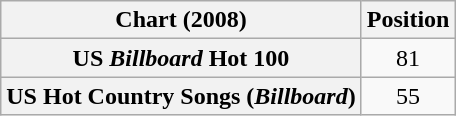<table class="wikitable sortable plainrowheaders" style="text-align:center">
<tr>
<th scope="col">Chart (2008)</th>
<th scope="col">Position</th>
</tr>
<tr>
<th scope="row">US <em>Billboard</em> Hot 100</th>
<td>81</td>
</tr>
<tr>
<th scope="row">US Hot Country Songs (<em>Billboard</em>)</th>
<td>55</td>
</tr>
</table>
